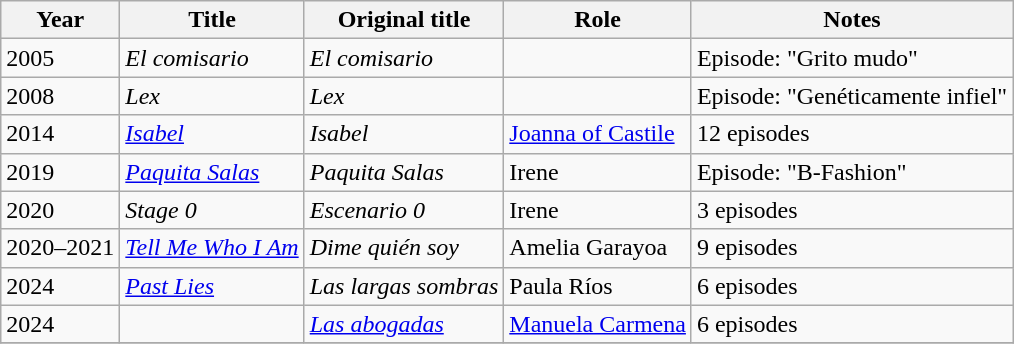<table class="wikitable sortable">
<tr>
<th>Year</th>
<th>Title</th>
<th>Original title</th>
<th>Role</th>
<th>Notes</th>
</tr>
<tr>
<td>2005</td>
<td><em>El comisario</em></td>
<td><em>El comisario</em></td>
<td></td>
<td>Episode: "Grito mudo"</td>
</tr>
<tr>
<td>2008</td>
<td><em>Lex</em></td>
<td><em>Lex</em></td>
<td></td>
<td>Episode: "Genéticamente infiel"</td>
</tr>
<tr>
<td>2014</td>
<td><em><a href='#'>Isabel</a></em></td>
<td><em>Isabel</em></td>
<td><a href='#'>Joanna of Castile</a></td>
<td>12 episodes</td>
</tr>
<tr>
<td>2019</td>
<td><em><a href='#'>Paquita Salas</a></em></td>
<td><em>Paquita Salas</em></td>
<td>Irene</td>
<td>Episode: "B-Fashion"</td>
</tr>
<tr>
<td>2020</td>
<td><em>Stage 0</em></td>
<td><em>Escenario 0</em></td>
<td>Irene</td>
<td>3 episodes</td>
</tr>
<tr>
<td>2020–2021</td>
<td><em><a href='#'>Tell Me Who I Am</a></em></td>
<td><em>Dime quién soy</em></td>
<td>Amelia Garayoa</td>
<td>9 episodes</td>
</tr>
<tr>
<td>2024</td>
<td><em><a href='#'>Past Lies</a></em></td>
<td><em>Las largas sombras</em></td>
<td>Paula Ríos</td>
<td>6 episodes</td>
</tr>
<tr>
<td>2024</td>
<td></td>
<td><em><a href='#'>Las abogadas</a></em></td>
<td><a href='#'>Manuela Carmena</a></td>
<td>6 episodes</td>
</tr>
<tr>
</tr>
</table>
